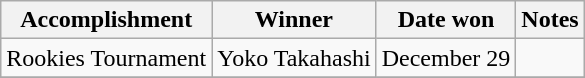<table class="wikitable">
<tr>
<th>Accomplishment</th>
<th>Winner</th>
<th>Date won</th>
<th>Notes</th>
</tr>
<tr>
<td>Rookies Tournament</td>
<td>Yoko Takahashi</td>
<td>December 29</td>
<td></td>
</tr>
<tr>
</tr>
</table>
